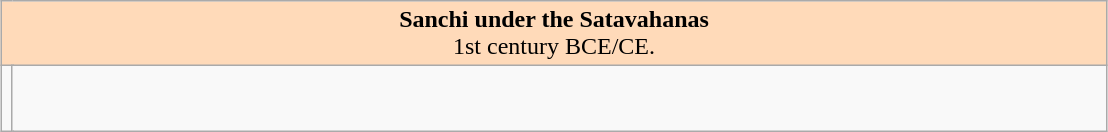<table class="wikitable" style="margin:0 auto;"  align="center"  colspan="3" cellpadding="3" style="font-size: 80%; width: 100%;">
<tr>
<td align=center colspan=3 style="background:#FFDAB9; font-size: 100%;"><strong>Sanchi under the Satavahanas</strong><br>1st century BCE/CE.</td>
</tr>
<tr>
<td colspan=2 align="center"style="font-size: 100%; width: 1%;"></td>
<td><br><br></td>
</tr>
</table>
